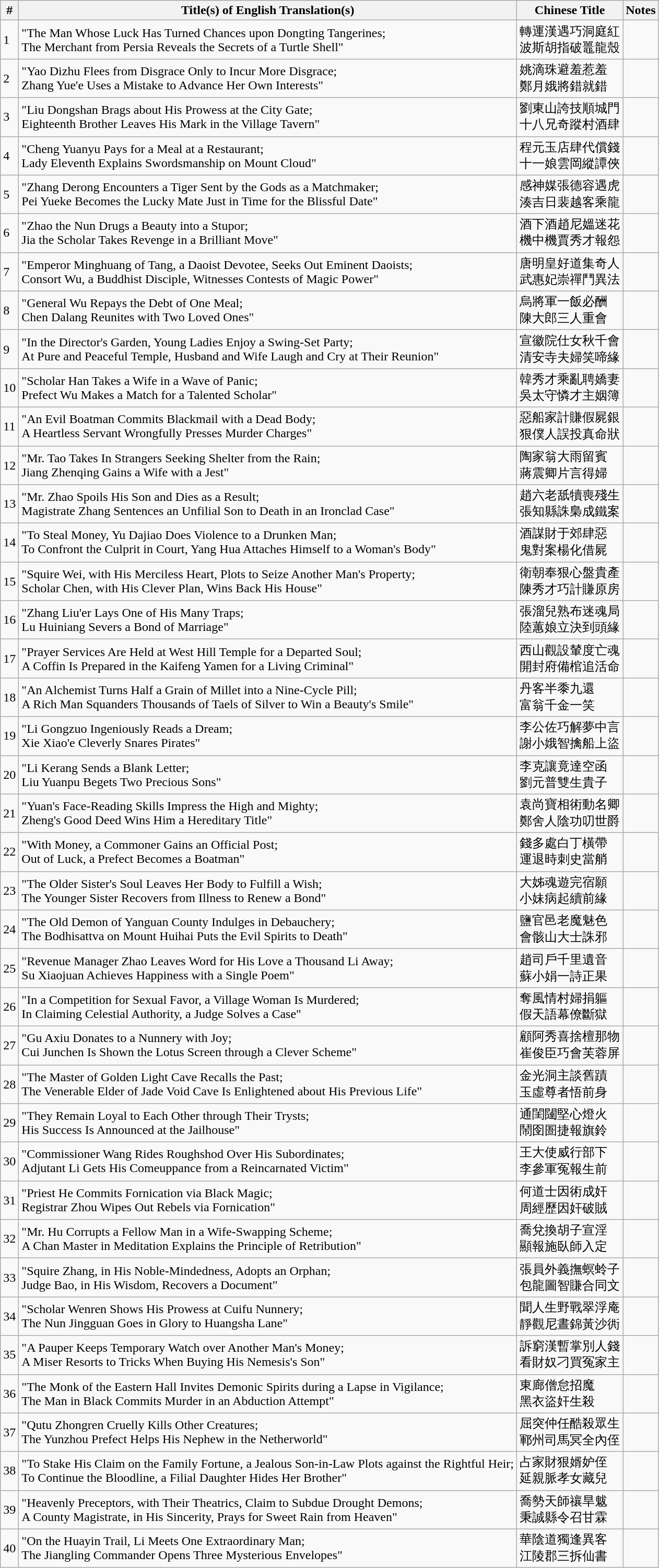<table class="wikitable">
<tr>
<th>#</th>
<th>Title(s) of English Translation(s)</th>
<th>Chinese Title</th>
<th>Notes</th>
</tr>
<tr>
<td>1</td>
<td>"The Man Whose Luck Has Turned Chances upon Dongting Tangerines;<br>The Merchant from Persia Reveals the Secrets of a Turtle Shell"</td>
<td>轉運漢遇巧洞庭紅<br>波斯胡指破鼉龍殼</td>
<td></td>
</tr>
<tr>
<td>2</td>
<td>"Yao Dizhu Flees from Disgrace Only to Incur More Disgrace;<br>Zhang Yue'e Uses a Mistake to Advance Her Own Interests"</td>
<td>姚滴珠避羞惹羞<br>鄭月娥將錯就錯</td>
<td></td>
</tr>
<tr>
<td>3</td>
<td>"Liu Dongshan Brags about His Prowess at the City Gate;<br>Eighteenth Brother Leaves His Mark in the Village Tavern"</td>
<td>劉東山誇技順城門<br>十八兄奇蹤村酒肆</td>
<td></td>
</tr>
<tr>
<td>4</td>
<td>"Cheng Yuanyu Pays for a Meal at a Restaurant;<br>Lady Eleventh Explains Swordsmanship on Mount Cloud"</td>
<td>程元玉店肆代償錢<br>十一娘雲岡縱譚俠</td>
<td></td>
</tr>
<tr>
<td>5</td>
<td>"Zhang Derong Encounters a Tiger Sent by the Gods as a Matchmaker;<br>Pei Yueke Becomes the Lucky Mate Just in Time for the Blissful Date"</td>
<td>感神媒張德容遇虎<br>湊吉日裴越客乘龍</td>
<td></td>
</tr>
<tr>
<td>6</td>
<td>"Zhao the Nun Drugs a Beauty into a Stupor;<br>Jia the Scholar Takes Revenge in a Brilliant Move"</td>
<td>酒下酒趙尼媼迷花<br>機中機賈秀才報怨</td>
<td></td>
</tr>
<tr>
<td>7</td>
<td>"Emperor Minghuang of Tang, a Daoist Devotee, Seeks Out Eminent Daoists;<br>Consort Wu, a Buddhist Disciple, Witnesses Contests of Magic Power"</td>
<td>唐明皇好道集奇人<br>武惠妃崇禪鬥異法</td>
<td></td>
</tr>
<tr>
<td>8</td>
<td>"General Wu Repays the Debt of One Meal;<br>Chen Dalang Reunites with Two Loved Ones"</td>
<td>烏將軍一飯必酬<br>陳大郎三人重會</td>
<td></td>
</tr>
<tr>
<td>9</td>
<td>"In the Director's Garden, Young Ladies Enjoy a Swing-Set Party;<br>At Pure and Peaceful Temple, Husband and Wife Laugh and Cry at Their Reunion"</td>
<td>宣徽院仕女秋千會<br>清安寺夫婦笑啼緣</td>
<td></td>
</tr>
<tr>
<td>10</td>
<td>"Scholar Han Takes a Wife in a Wave of Panic;<br>Prefect Wu Makes a Match for a Talented Scholar"</td>
<td>韓秀才乘亂聘嬌妻<br>吳太守憐才主姻簿</td>
<td></td>
</tr>
<tr>
<td>11</td>
<td>"An Evil Boatman Commits Blackmail with a Dead Body;<br>A Heartless Servant Wrongfully Presses Murder Charges"</td>
<td>惡船家計賺假屍銀<br>狠僕人誤投真命狀</td>
<td></td>
</tr>
<tr>
<td>12</td>
<td>"Mr. Tao Takes In Strangers Seeking Shelter from the Rain;<br>Jiang Zhenqing Gains a Wife with a Jest"</td>
<td>陶家翁大雨留賓<br>蔣震卿片言得婦</td>
<td></td>
</tr>
<tr>
<td>13</td>
<td>"Mr. Zhao Spoils His Son and Dies as a Result;<br>Magistrate Zhang Sentences an Unfilial Son to Death in an Ironclad Case"</td>
<td>趙六老舐犢喪殘生<br>張知縣誅梟成鐵案</td>
<td></td>
</tr>
<tr>
<td>14</td>
<td>"To Steal Money, Yu Dajiao Does Violence to a Drunken Man;<br>To Confront the Culprit in Court, Yang Hua Attaches Himself to a Woman's Body"</td>
<td>酒謀財于郊肆惡<br>鬼對案楊化借屍</td>
<td></td>
</tr>
<tr>
<td>15</td>
<td>"Squire Wei, with His Merciless Heart, Plots to Seize Another Man's Property;<br>Scholar Chen, with His Clever Plan, Wins Back His House"</td>
<td>衛朝奉狠心盤貴產<br>陳秀才巧計賺原房</td>
<td></td>
</tr>
<tr>
<td>16</td>
<td>"Zhang Liu'er Lays One of His Many Traps;<br>Lu Huiniang Severs a Bond of Marriage"</td>
<td>張溜兒熟布迷魂局<br>陸蕙娘立決到頭緣</td>
<td></td>
</tr>
<tr>
<td>17</td>
<td>"Prayer Services Are Held at West Hill Temple for a Departed Soul;<br>A Coffin Is Prepared in the Kaifeng Yamen for a Living Criminal"</td>
<td>西山觀設輦度亡魂<br>開封府備棺追活命</td>
<td></td>
</tr>
<tr>
<td>18</td>
<td>"An Alchemist Turns Half a Grain of Millet into a Nine-Cycle Pill;<br>A Rich Man Squanders Thousands of Taels of Silver to Win a Beauty's Smile"</td>
<td>丹客半黍九還<br>富翁千金一笑</td>
<td></td>
</tr>
<tr>
<td>19</td>
<td>"Li Gongzuo Ingeniously Reads a Dream;<br>Xie Xiao'e Cleverly Snares Pirates"</td>
<td>李公佐巧解夢中言<br>謝小娥智擒船上盜</td>
<td></td>
</tr>
<tr>
<td>20</td>
<td>"Li Kerang Sends a Blank Letter;<br>Liu Yuanpu Begets Two Precious Sons"</td>
<td>李克讓竟達空函<br>劉元普雙生貴子</td>
<td></td>
</tr>
<tr>
<td>21</td>
<td>"Yuan's Face-Reading Skills Impress the High and Mighty;<br>Zheng's Good Deed Wins Him a Hereditary Title"</td>
<td>袁尚寶相術動名卿<br>鄭舍人陰功叨世爵</td>
<td></td>
</tr>
<tr>
<td>22</td>
<td>"With Money, a Commoner Gains an Official Post;<br>Out of Luck, a Prefect Becomes a Boatman"</td>
<td>錢多處白丁橫帶<br>運退時刺史當艄</td>
<td></td>
</tr>
<tr>
<td>23</td>
<td>"The Older Sister's Soul Leaves Her Body to Fulfill a Wish;<br>The Younger Sister Recovers from Illness to Renew a Bond"</td>
<td>大姊魂遊完宿願<br>小妹病起續前緣</td>
<td></td>
</tr>
<tr>
<td>24</td>
<td>"The Old Demon of Yanguan County Indulges in Debauchery;<br>The Bodhisattva on Mount Huihai Puts the Evil Spirits to Death"</td>
<td>鹽官邑老魔魅色<br>會骸山大士誅邪</td>
<td></td>
</tr>
<tr>
<td>25</td>
<td>"Revenue Manager Zhao Leaves Word for His Love a Thousand Li Away;<br>Su Xiaojuan Achieves Happiness with a Single Poem"</td>
<td>趙司戶千里遺音<br>蘇小娟一詩正果</td>
<td></td>
</tr>
<tr>
<td>26</td>
<td>"In a Competition for Sexual Favor, a Village Woman Is Murdered;<br>In Claiming Celestial Authority, a Judge Solves a Case"</td>
<td>奪風情村婦捐軀<br>假天語幕僚斷獄</td>
<td></td>
</tr>
<tr>
<td>27</td>
<td>"Gu Axiu Donates to a Nunnery with Joy;<br>Cui Junchen Is Shown the Lotus Screen through a Clever Scheme"</td>
<td>顧阿秀喜捨檀那物<br>崔俊臣巧會芙蓉屏</td>
<td></td>
</tr>
<tr>
<td>28</td>
<td>"The Master of Golden Light Cave Recalls the Past;<br>The Venerable Elder of Jade Void Cave Is Enlightened about His Previous Life"</td>
<td>金光洞主談舊蹟<br>玉虛尊者悟前身</td>
<td></td>
</tr>
<tr>
<td>29</td>
<td>"They Remain Loyal to Each Other through Their Trysts;<br>His Success Is Announced at the Jailhouse"</td>
<td>通閨闥堅心燈火<br>鬧囹圄捷報旗鈴</td>
<td></td>
</tr>
<tr>
<td>30</td>
<td>"Commissioner Wang Rides Roughshod Over His Subordinates;<br>Adjutant Li Gets His Comeuppance from a Reincarnated Victim"</td>
<td>王大使威行部下<br>李參軍冤報生前</td>
<td></td>
</tr>
<tr>
<td>31</td>
<td>"Priest He Commits Fornication via Black Magic;<br>Registrar Zhou Wipes Out Rebels via Fornication"</td>
<td>何道士因術成奸<br>周經歷因奸破賊</td>
<td></td>
</tr>
<tr>
<td>32</td>
<td>"Mr. Hu Corrupts a Fellow Man in a Wife-Swapping Scheme;<br>A Chan Master in Meditation Explains the Principle of Retribution"</td>
<td>喬兌換胡子宣淫<br>顯報施臥師入定</td>
<td></td>
</tr>
<tr>
<td>33</td>
<td>"Squire Zhang, in His Noble-Mindedness, Adopts an Orphan;<br>Judge Bao, in His Wisdom, Recovers a Document"</td>
<td>張員外義撫螟蛉子<br>包龍圖智賺合同文</td>
<td></td>
</tr>
<tr>
<td>34</td>
<td>"Scholar Wenren Shows His Prowess at Cuifu Nunnery;<br>The Nun Jingguan Goes in Glory to Huangsha Lane"</td>
<td>聞人生野戰翠浮庵<br>靜觀尼晝錦黃沙衖</td>
<td></td>
</tr>
<tr>
<td>35</td>
<td>"A Pauper Keeps Temporary Watch over Another Man's Money;<br>A Miser Resorts to Tricks When Buying His Nemesis's Son"</td>
<td>訴窮漢暫掌別人錢<br>看財奴刁買冤家主</td>
<td></td>
</tr>
<tr>
<td>36</td>
<td>"The Monk of the Eastern Hall Invites Demonic Spirits during a Lapse in Vigilance;<br>The Man in Black Commits Murder in an Abduction Attempt"</td>
<td>東廊僧怠招魔<br>黑衣盜奸生殺</td>
<td></td>
</tr>
<tr>
<td>37</td>
<td>"Qutu Zhongren Cruelly Kills Other Creatures;<br>The Yunzhou Prefect Helps His Nephew in the Netherworld"</td>
<td>屈突仲任酷殺眾生<br>鄆州司馬冥全內侄</td>
<td></td>
</tr>
<tr>
<td>38</td>
<td>"To Stake His Claim on the Family Fortune, a Jealous Son-in-Law Plots against the Rightful Heir;<br>To Continue the Bloodline, a Filial Daughter Hides Her Brother"</td>
<td>占家財狠婿妒侄<br>延親脈孝女藏兒</td>
<td></td>
</tr>
<tr>
<td>39</td>
<td>"Heavenly Preceptors, with Their Theatrics, Claim to Subdue Drought Demons;<br>A County Magistrate, in His Sincerity, Prays for Sweet Rain from Heaven"</td>
<td>喬勢天師禳旱魃<br>秉誠縣令召甘霖</td>
<td></td>
</tr>
<tr>
<td>40</td>
<td>"On the Huayin Trail, Li Meets One Extraordinary Man;<br>The Jiangling Commander Opens Three Mysterious Envelopes"</td>
<td>華陰道獨逢異客<br>江陵郡三拆仙書</td>
<td></td>
</tr>
</table>
